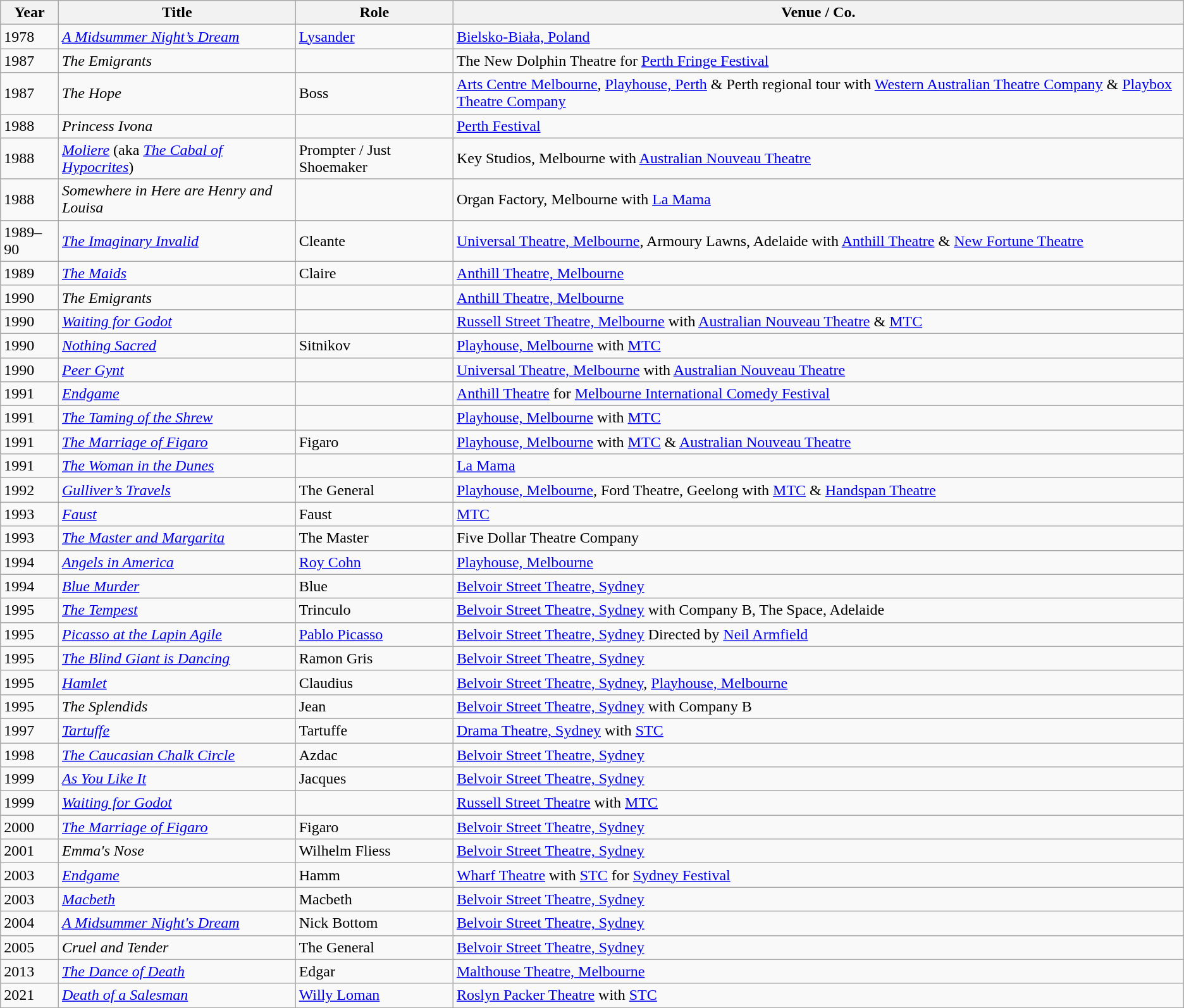<table class="wikitable">
<tr>
<th>Year</th>
<th>Title</th>
<th>Role</th>
<th>Venue / Co.</th>
</tr>
<tr>
<td>1978</td>
<td><em><a href='#'>A Midsummer Night’s Dream</a></em></td>
<td><a href='#'>Lysander</a></td>
<td><a href='#'>Bielsko-Biała, Poland</a></td>
</tr>
<tr>
<td>1987</td>
<td><em>The Emigrants</em></td>
<td></td>
<td>The New Dolphin Theatre for <a href='#'>Perth Fringe Festival</a></td>
</tr>
<tr>
<td>1987</td>
<td><em>The Hope</em></td>
<td>Boss</td>
<td><a href='#'>Arts Centre Melbourne</a>, <a href='#'>Playhouse, Perth</a> & Perth regional tour with <a href='#'>Western Australian Theatre Company</a> & <a href='#'>Playbox Theatre Company</a></td>
</tr>
<tr>
<td>1988</td>
<td><em>Princess Ivona</em></td>
<td></td>
<td><a href='#'>Perth Festival</a></td>
</tr>
<tr>
<td>1988</td>
<td><em><a href='#'>Moliere</a></em> (aka <em><a href='#'>The Cabal of Hypocrites</a></em>)</td>
<td>Prompter / Just Shoemaker</td>
<td>Key Studios, Melbourne with <a href='#'>Australian Nouveau Theatre</a></td>
</tr>
<tr>
<td>1988</td>
<td><em>Somewhere in Here are Henry and Louisa</em></td>
<td></td>
<td>Organ Factory, Melbourne with <a href='#'>La Mama</a></td>
</tr>
<tr>
<td>1989–90</td>
<td><em><a href='#'>The Imaginary Invalid</a></em></td>
<td>Cleante</td>
<td><a href='#'>Universal Theatre, Melbourne</a>, Armoury Lawns, Adelaide with <a href='#'>Anthill Theatre</a> & <a href='#'>New Fortune Theatre</a></td>
</tr>
<tr>
<td>1989</td>
<td><em><a href='#'>The Maids</a></em></td>
<td>Claire</td>
<td><a href='#'>Anthill Theatre, Melbourne</a></td>
</tr>
<tr>
<td>1990</td>
<td><em>The Emigrants</em></td>
<td></td>
<td><a href='#'>Anthill Theatre, Melbourne</a></td>
</tr>
<tr>
<td>1990</td>
<td><em><a href='#'>Waiting for Godot</a></em></td>
<td></td>
<td><a href='#'>Russell Street Theatre, Melbourne</a> with <a href='#'>Australian Nouveau Theatre</a> & <a href='#'>MTC</a></td>
</tr>
<tr>
<td>1990</td>
<td><em><a href='#'>Nothing Sacred</a></em></td>
<td>Sitnikov</td>
<td><a href='#'>Playhouse, Melbourne</a> with <a href='#'>MTC</a></td>
</tr>
<tr>
<td>1990</td>
<td><em><a href='#'>Peer Gynt</a></em></td>
<td></td>
<td><a href='#'>Universal Theatre, Melbourne</a> with <a href='#'>Australian Nouveau Theatre</a></td>
</tr>
<tr>
<td>1991</td>
<td><em><a href='#'>Endgame</a></em></td>
<td></td>
<td><a href='#'>Anthill Theatre</a> for <a href='#'>Melbourne International Comedy Festival</a></td>
</tr>
<tr>
<td>1991</td>
<td><em><a href='#'>The Taming of the Shrew</a></em></td>
<td></td>
<td><a href='#'>Playhouse, Melbourne</a> with <a href='#'>MTC</a></td>
</tr>
<tr>
<td>1991</td>
<td><em><a href='#'>The Marriage of Figaro</a></em></td>
<td>Figaro</td>
<td><a href='#'>Playhouse, Melbourne</a> with <a href='#'>MTC</a> & <a href='#'>Australian Nouveau Theatre</a></td>
</tr>
<tr>
<td>1991</td>
<td><em><a href='#'>The Woman in the Dunes</a></em></td>
<td></td>
<td><a href='#'>La Mama</a></td>
</tr>
<tr>
<td>1992</td>
<td><em><a href='#'>Gulliver’s Travels</a></em></td>
<td>The General</td>
<td><a href='#'>Playhouse, Melbourne</a>, Ford Theatre, Geelong with <a href='#'>MTC</a> & <a href='#'>Handspan Theatre</a></td>
</tr>
<tr>
<td>1993</td>
<td><em><a href='#'>Faust</a></em></td>
<td>Faust</td>
<td><a href='#'>MTC</a></td>
</tr>
<tr>
<td>1993</td>
<td><em><a href='#'>The Master and Margarita</a></em></td>
<td>The Master</td>
<td>Five Dollar Theatre Company</td>
</tr>
<tr>
<td>1994</td>
<td><em><a href='#'>Angels in America</a></em></td>
<td><a href='#'>Roy Cohn</a></td>
<td><a href='#'>Playhouse, Melbourne</a></td>
</tr>
<tr>
<td>1994</td>
<td><em><a href='#'>Blue Murder</a></em></td>
<td>Blue</td>
<td><a href='#'>Belvoir Street Theatre, Sydney</a></td>
</tr>
<tr>
<td>1995</td>
<td><em><a href='#'>The Tempest</a></em></td>
<td>Trinculo</td>
<td><a href='#'>Belvoir Street Theatre, Sydney</a> with Company B, The Space, Adelaide</td>
</tr>
<tr>
<td>1995</td>
<td><em><a href='#'>Picasso at the Lapin Agile</a></em></td>
<td><a href='#'>Pablo Picasso</a></td>
<td><a href='#'>Belvoir Street Theatre, Sydney</a> Directed by <a href='#'>Neil Armfield</a></td>
</tr>
<tr>
<td>1995</td>
<td><em><a href='#'>The Blind Giant is Dancing</a></em></td>
<td>Ramon Gris</td>
<td><a href='#'>Belvoir Street Theatre, Sydney</a></td>
</tr>
<tr>
<td>1995</td>
<td><em><a href='#'>Hamlet</a></em></td>
<td>Claudius</td>
<td><a href='#'>Belvoir Street Theatre, Sydney</a>, <a href='#'>Playhouse, Melbourne</a></td>
</tr>
<tr>
<td>1995</td>
<td><em>The Splendids</em></td>
<td>Jean</td>
<td><a href='#'>Belvoir Street Theatre, Sydney</a> with Company B</td>
</tr>
<tr>
<td>1997</td>
<td><em><a href='#'>Tartuffe</a></em></td>
<td>Tartuffe</td>
<td><a href='#'>Drama Theatre, Sydney</a> with <a href='#'>STC</a></td>
</tr>
<tr>
<td>1998</td>
<td><em><a href='#'>The Caucasian Chalk Circle</a></em></td>
<td>Azdac</td>
<td><a href='#'>Belvoir Street Theatre, Sydney</a></td>
</tr>
<tr>
<td>1999</td>
<td><em><a href='#'>As You Like It</a></em></td>
<td>Jacques</td>
<td><a href='#'>Belvoir Street Theatre, Sydney</a></td>
</tr>
<tr>
<td>1999</td>
<td><em><a href='#'>Waiting for Godot</a></em></td>
<td></td>
<td><a href='#'>Russell Street Theatre</a> with <a href='#'>MTC</a></td>
</tr>
<tr>
<td>2000</td>
<td><em><a href='#'>The Marriage of Figaro</a></em></td>
<td>Figaro</td>
<td><a href='#'>Belvoir Street Theatre, Sydney</a></td>
</tr>
<tr>
<td>2001</td>
<td><em>Emma's Nose</em></td>
<td>Wilhelm Fliess</td>
<td><a href='#'>Belvoir Street Theatre, Sydney</a></td>
</tr>
<tr>
<td>2003</td>
<td><em><a href='#'>Endgame</a></em></td>
<td>Hamm</td>
<td><a href='#'>Wharf Theatre</a> with <a href='#'>STC</a> for <a href='#'>Sydney Festival</a></td>
</tr>
<tr>
<td>2003</td>
<td><em><a href='#'>Macbeth</a></em></td>
<td>Macbeth</td>
<td><a href='#'>Belvoir Street Theatre, Sydney</a></td>
</tr>
<tr>
<td>2004</td>
<td><em><a href='#'>A Midsummer Night's Dream</a></em></td>
<td>Nick Bottom</td>
<td><a href='#'>Belvoir Street Theatre, Sydney</a></td>
</tr>
<tr>
<td>2005</td>
<td><em>Cruel and Tender</em></td>
<td>The General</td>
<td><a href='#'>Belvoir Street Theatre, Sydney</a></td>
</tr>
<tr>
<td>2013</td>
<td><em><a href='#'>The Dance of Death</a></em></td>
<td>Edgar</td>
<td><a href='#'>Malthouse Theatre, Melbourne</a></td>
</tr>
<tr>
<td>2021</td>
<td><em><a href='#'>Death of a Salesman</a></em></td>
<td><a href='#'>Willy Loman</a></td>
<td><a href='#'>Roslyn Packer Theatre</a> with <a href='#'>STC</a></td>
</tr>
</table>
